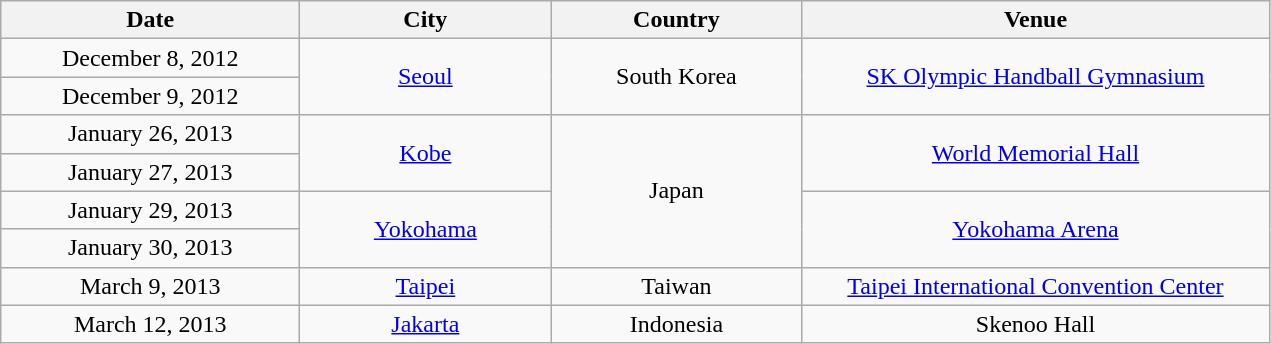<table class="wikitable" style="text-align:center;">
<tr>
<th scope="col" style="width:12em;">Date</th>
<th scope="col" style="width:10em;">City</th>
<th scope="col" style="width:10em;">Country</th>
<th scope="col" style="width:19em;">Venue</th>
</tr>
<tr>
<td>December 8, 2012</td>
<td rowspan="2"><a href='#'>Seoul</a></td>
<td rowspan="2">South Korea</td>
<td rowspan="2"><a href='#'>SK Olympic Handball Gymnasium</a></td>
</tr>
<tr>
<td>December 9, 2012</td>
</tr>
<tr>
<td>January 26, 2013</td>
<td rowspan="2"><a href='#'>Kobe</a></td>
<td rowspan="4">Japan</td>
<td rowspan="2"><a href='#'>World Memorial Hall</a></td>
</tr>
<tr>
<td>January 27, 2013</td>
</tr>
<tr>
<td>January 29, 2013</td>
<td rowspan="2"><a href='#'>Yokohama</a></td>
<td rowspan="2"><a href='#'>Yokohama Arena</a></td>
</tr>
<tr>
<td>January 30, 2013</td>
</tr>
<tr>
<td>March 9, 2013</td>
<td><a href='#'>Taipei</a></td>
<td>Taiwan</td>
<td><a href='#'>Taipei International Convention Center</a></td>
</tr>
<tr>
<td>March 12, 2013</td>
<td><a href='#'>Jakarta</a></td>
<td>Indonesia</td>
<td>Skenoo Hall</td>
</tr>
</table>
